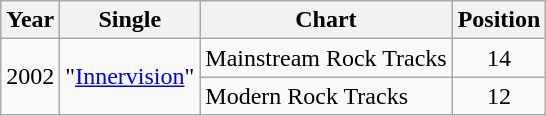<table class="wikitable">
<tr>
<th>Year</th>
<th>Single</th>
<th>Chart</th>
<th>Position</th>
</tr>
<tr>
<td rowspan="2">2002</td>
<td rowspan="2">"<a href='#'>Innervision</a>"</td>
<td>Mainstream Rock Tracks</td>
<td align="center">14</td>
</tr>
<tr>
<td>Modern Rock Tracks</td>
<td align="center">12</td>
</tr>
</table>
